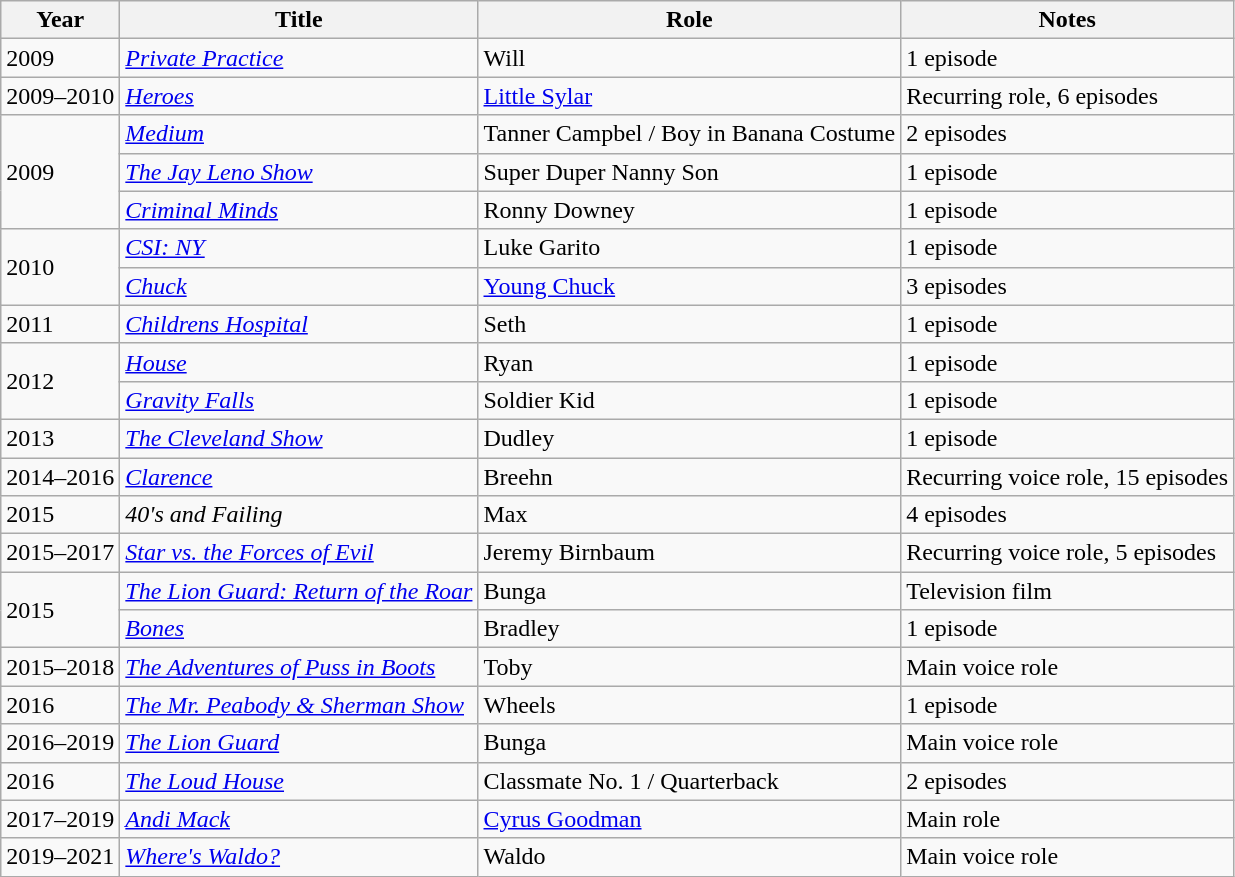<table class="wikitable sortable">
<tr>
<th>Year</th>
<th>Title</th>
<th>Role</th>
<th class="unsortable">Notes</th>
</tr>
<tr>
<td>2009</td>
<td><em><a href='#'>Private Practice</a></em></td>
<td>Will</td>
<td>1 episode</td>
</tr>
<tr>
<td>2009–2010</td>
<td><em><a href='#'>Heroes</a></em></td>
<td><a href='#'>Little Sylar</a></td>
<td>Recurring role, 6 episodes</td>
</tr>
<tr>
<td rowspan="3">2009</td>
<td><em><a href='#'>Medium</a></em></td>
<td>Tanner Campbel / Boy in Banana Costume</td>
<td>2 episodes</td>
</tr>
<tr>
<td><em><a href='#'>The Jay Leno Show</a></em></td>
<td>Super Duper Nanny Son</td>
<td>1 episode</td>
</tr>
<tr>
<td><em><a href='#'>Criminal Minds</a></em></td>
<td>Ronny Downey</td>
<td>1 episode</td>
</tr>
<tr>
<td rowspan="2">2010</td>
<td><em><a href='#'>CSI: NY</a></em></td>
<td>Luke Garito</td>
<td>1 episode</td>
</tr>
<tr>
<td><em><a href='#'>Chuck</a></em></td>
<td><a href='#'>Young Chuck</a></td>
<td>3 episodes</td>
</tr>
<tr>
<td>2011</td>
<td><em><a href='#'>Childrens Hospital</a></em></td>
<td>Seth</td>
<td>1 episode</td>
</tr>
<tr>
<td rowspan="2">2012</td>
<td><em><a href='#'>House</a></em></td>
<td>Ryan</td>
<td>1 episode</td>
</tr>
<tr>
<td><em><a href='#'>Gravity Falls</a></em></td>
<td>Soldier Kid</td>
<td>1 episode</td>
</tr>
<tr>
<td>2013</td>
<td><em><a href='#'>The Cleveland Show</a></em></td>
<td>Dudley</td>
<td>1 episode</td>
</tr>
<tr>
<td>2014–2016</td>
<td><em><a href='#'>Clarence</a></em></td>
<td>Breehn</td>
<td>Recurring voice role, 15 episodes</td>
</tr>
<tr>
<td>2015</td>
<td><em>40's and Failing</em></td>
<td>Max</td>
<td>4 episodes</td>
</tr>
<tr>
<td>2015–2017</td>
<td><em><a href='#'>Star vs. the Forces of Evil</a></em></td>
<td>Jeremy Birnbaum</td>
<td>Recurring voice role, 5 episodes</td>
</tr>
<tr>
<td rowspan="2">2015</td>
<td><em><a href='#'>The Lion Guard: Return of the Roar</a></em></td>
<td>Bunga</td>
<td>Television film</td>
</tr>
<tr>
<td><em><a href='#'>Bones</a></em></td>
<td>Bradley</td>
<td>1 episode</td>
</tr>
<tr>
<td>2015–2018</td>
<td><em><a href='#'>The Adventures of Puss in Boots</a></em></td>
<td>Toby</td>
<td>Main voice role</td>
</tr>
<tr>
<td>2016</td>
<td><em><a href='#'>The Mr. Peabody & Sherman Show</a></em></td>
<td>Wheels</td>
<td>1 episode</td>
</tr>
<tr>
<td>2016–2019</td>
<td><em><a href='#'>The Lion Guard</a></em></td>
<td>Bunga</td>
<td>Main voice role</td>
</tr>
<tr>
<td>2016</td>
<td><em><a href='#'>The Loud House</a></em></td>
<td>Classmate No. 1 / Quarterback</td>
<td>2 episodes</td>
</tr>
<tr>
<td>2017–2019</td>
<td><em><a href='#'>Andi Mack</a></em></td>
<td><a href='#'>Cyrus Goodman</a></td>
<td>Main role</td>
</tr>
<tr>
<td>2019–2021</td>
<td><em><a href='#'>Where's Waldo?</a></em></td>
<td>Waldo</td>
<td>Main voice role</td>
</tr>
</table>
